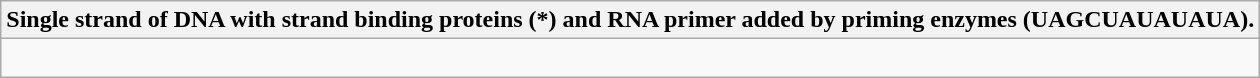<table class="wikitable">
<tr>
<th>Single strand of DNA with strand binding proteins (*) and RNA primer added by priming enzymes (UAGCUAUAUAUA).</th>
</tr>
<tr>
<td><br></td>
</tr>
</table>
